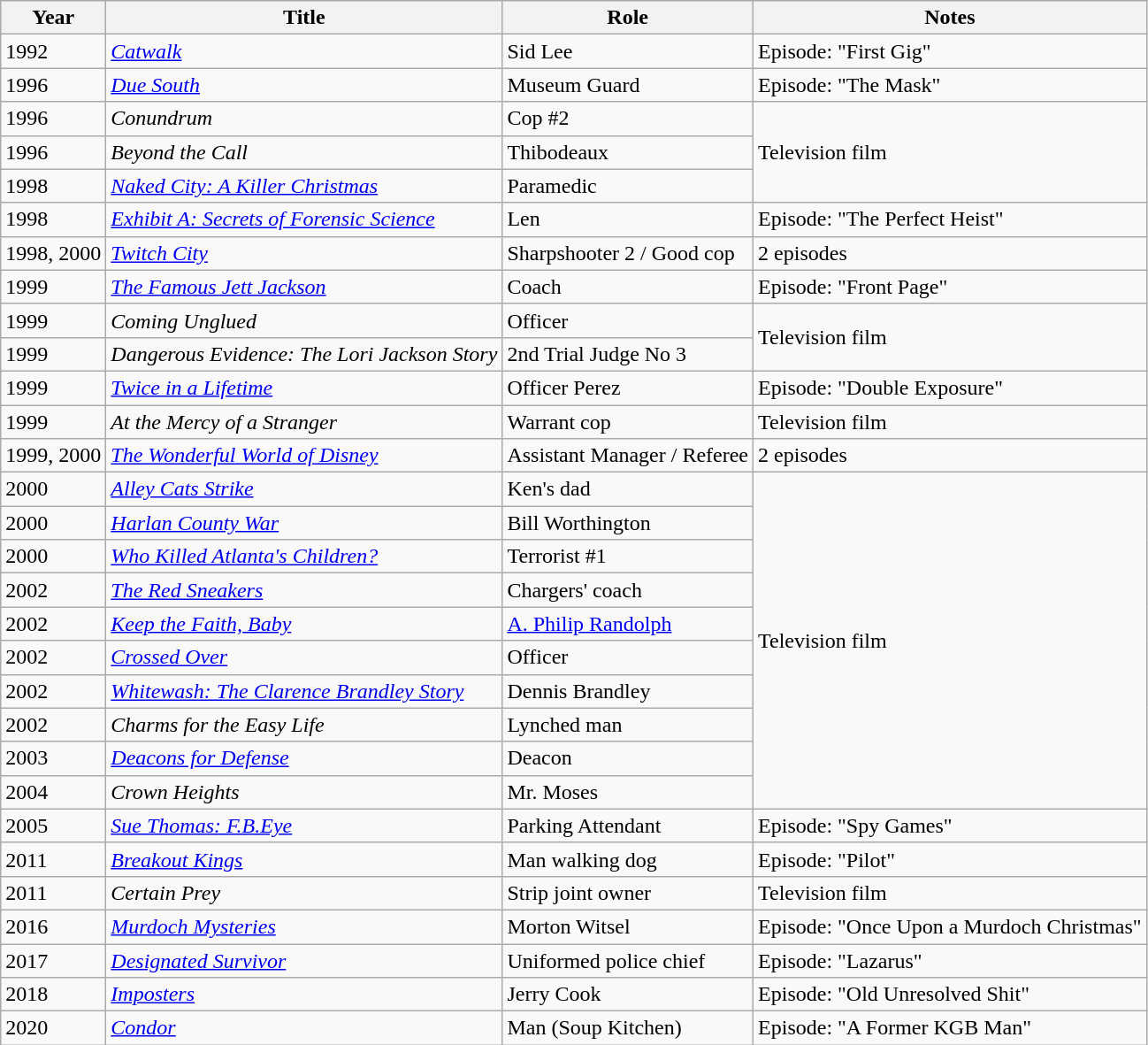<table class="wikitable sortable">
<tr>
<th>Year</th>
<th>Title</th>
<th>Role</th>
<th>Notes</th>
</tr>
<tr>
<td>1992</td>
<td><a href='#'><em>Catwalk</em></a></td>
<td>Sid Lee</td>
<td>Episode: "First Gig"</td>
</tr>
<tr>
<td>1996</td>
<td><em><a href='#'>Due South</a></em></td>
<td>Museum Guard</td>
<td>Episode: "The Mask"</td>
</tr>
<tr>
<td>1996</td>
<td><em>Conundrum</em></td>
<td>Cop #2</td>
<td rowspan="3">Television film</td>
</tr>
<tr>
<td>1996</td>
<td><em>Beyond the Call</em></td>
<td>Thibodeaux</td>
</tr>
<tr>
<td>1998</td>
<td><em><a href='#'>Naked City: A Killer Christmas</a></em></td>
<td>Paramedic</td>
</tr>
<tr>
<td>1998</td>
<td><em><a href='#'>Exhibit A: Secrets of Forensic Science</a></em></td>
<td>Len</td>
<td>Episode: "The Perfect Heist"</td>
</tr>
<tr>
<td>1998, 2000</td>
<td><em><a href='#'>Twitch City</a></em></td>
<td>Sharpshooter 2 / Good cop</td>
<td>2 episodes</td>
</tr>
<tr>
<td>1999</td>
<td><em><a href='#'>The Famous Jett Jackson</a></em></td>
<td>Coach</td>
<td>Episode: "Front Page"</td>
</tr>
<tr>
<td>1999</td>
<td><em>Coming Unglued</em></td>
<td>Officer</td>
<td rowspan="2">Television film</td>
</tr>
<tr>
<td>1999</td>
<td><em>Dangerous Evidence: The Lori Jackson Story</em></td>
<td>2nd Trial Judge No 3</td>
</tr>
<tr>
<td>1999</td>
<td><a href='#'><em>Twice in a Lifetime</em></a></td>
<td>Officer Perez</td>
<td>Episode: "Double Exposure"</td>
</tr>
<tr>
<td>1999</td>
<td><em>At the Mercy of a Stranger</em></td>
<td>Warrant cop</td>
<td>Television film</td>
</tr>
<tr>
<td>1999, 2000</td>
<td><em><a href='#'>The Wonderful World of Disney</a></em></td>
<td>Assistant Manager / Referee</td>
<td>2 episodes</td>
</tr>
<tr>
<td>2000</td>
<td><em><a href='#'>Alley Cats Strike</a></em></td>
<td>Ken's dad</td>
<td rowspan="10">Television film</td>
</tr>
<tr>
<td>2000</td>
<td><a href='#'><em>Harlan County War</em></a></td>
<td>Bill Worthington</td>
</tr>
<tr>
<td>2000</td>
<td><em><a href='#'>Who Killed Atlanta's Children?</a></em></td>
<td>Terrorist #1</td>
</tr>
<tr>
<td>2002</td>
<td><em><a href='#'>The Red Sneakers</a></em></td>
<td>Chargers' coach</td>
</tr>
<tr>
<td>2002</td>
<td><em><a href='#'>Keep the Faith, Baby</a></em></td>
<td><a href='#'>A. Philip Randolph</a></td>
</tr>
<tr>
<td>2002</td>
<td><em><a href='#'>Crossed Over</a></em></td>
<td>Officer</td>
</tr>
<tr>
<td>2002</td>
<td><em><a href='#'>Whitewash: The Clarence Brandley Story</a></em></td>
<td>Dennis Brandley</td>
</tr>
<tr>
<td>2002</td>
<td><em>Charms for the Easy Life</em></td>
<td>Lynched man</td>
</tr>
<tr>
<td>2003</td>
<td><a href='#'><em>Deacons for Defense</em></a></td>
<td>Deacon</td>
</tr>
<tr>
<td>2004</td>
<td><em>Crown Heights</em></td>
<td>Mr. Moses</td>
</tr>
<tr>
<td>2005</td>
<td><em><a href='#'>Sue Thomas: F.B.Eye</a></em></td>
<td>Parking Attendant</td>
<td>Episode: "Spy Games"</td>
</tr>
<tr>
<td>2011</td>
<td><em><a href='#'>Breakout Kings</a></em></td>
<td>Man walking dog</td>
<td>Episode: "Pilot"</td>
</tr>
<tr>
<td>2011</td>
<td><em>Certain Prey</em></td>
<td>Strip joint owner</td>
<td>Television film</td>
</tr>
<tr>
<td>2016</td>
<td><em><a href='#'>Murdoch Mysteries</a></em></td>
<td>Morton Witsel</td>
<td>Episode: "Once Upon a Murdoch Christmas"</td>
</tr>
<tr>
<td>2017</td>
<td><a href='#'><em>Designated Survivor</em></a></td>
<td>Uniformed police chief</td>
<td>Episode: "Lazarus"</td>
</tr>
<tr>
<td>2018</td>
<td><a href='#'><em>Imposters</em></a></td>
<td>Jerry Cook</td>
<td>Episode: "Old Unresolved Shit"</td>
</tr>
<tr>
<td>2020</td>
<td><a href='#'><em>Condor</em></a></td>
<td>Man (Soup Kitchen)</td>
<td>Episode: "A Former KGB Man"</td>
</tr>
</table>
